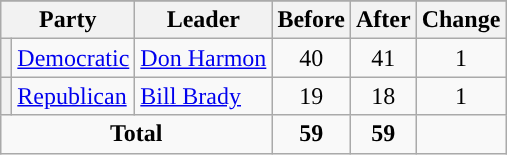<table class="wikitable" style="text-align:center;">
<tr>
</tr>
<tr>
<th colspan=2>Party</th>
<th>Leader</th>
<th>Before</th>
<th>After</th>
<th>Change</th>
</tr>
<tr>
<th style="background-color:"></th>
<td style="text-align:left;"><a href='#'>Democratic</a></td>
<td style="text-align:left;"><a href='#'>Don Harmon</a></td>
<td>40</td>
<td>41</td>
<td> 1</td>
</tr>
<tr>
<th style="background-color:"></th>
<td style="text-align:left;"><a href='#'>Republican</a></td>
<td style="text-align:left;"><a href='#'>Bill Brady</a></td>
<td>19</td>
<td>18</td>
<td> 1</td>
</tr>
<tr>
<td colspan=3><strong>Total</strong></td>
<td><strong>59</strong></td>
<td><strong>59</strong></td>
<td></td>
</tr>
</table>
